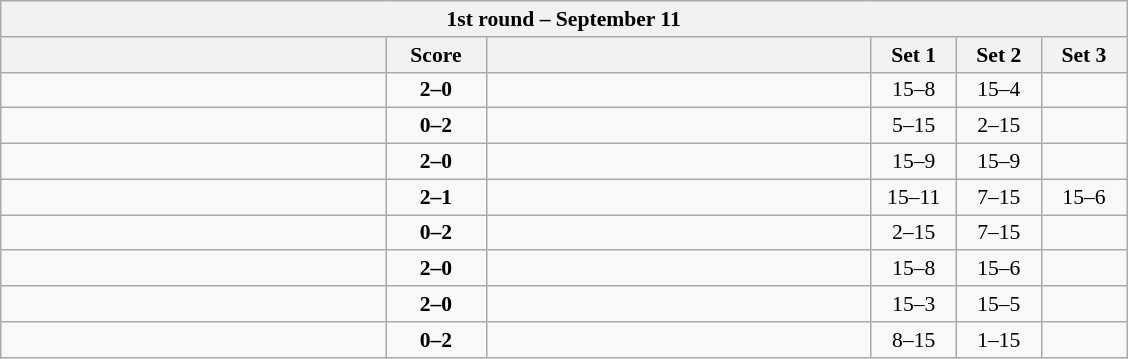<table class="wikitable" style="text-align: center; font-size:90% ">
<tr>
<th colspan=6>1st round – September 11</th>
</tr>
<tr>
<th align="right" width="250"></th>
<th width="60">Score</th>
<th align="left" width="250"></th>
<th width="50">Set 1</th>
<th width="50">Set 2</th>
<th width="50">Set 3</th>
</tr>
<tr>
<td align=left><strong></strong></td>
<td align=center><strong>2–0</strong></td>
<td align=left></td>
<td>15–8</td>
<td>15–4</td>
<td></td>
</tr>
<tr>
<td align=left></td>
<td align=center><strong>0–2</strong></td>
<td align=left><strong></strong></td>
<td>5–15</td>
<td>2–15</td>
<td></td>
</tr>
<tr>
<td align=left><strong></strong></td>
<td align=center><strong>2–0</strong></td>
<td align=left></td>
<td>15–9</td>
<td>15–9</td>
<td></td>
</tr>
<tr>
<td align=left><strong></strong></td>
<td align=center><strong>2–1</strong></td>
<td align=left></td>
<td>15–11</td>
<td>7–15</td>
<td>15–6</td>
</tr>
<tr>
<td align=left></td>
<td align=center><strong>0–2</strong></td>
<td align=left><strong></strong></td>
<td>2–15</td>
<td>7–15</td>
<td></td>
</tr>
<tr>
<td align=left><strong></strong></td>
<td align=center><strong>2–0</strong></td>
<td align=left></td>
<td>15–8</td>
<td>15–6</td>
<td></td>
</tr>
<tr>
<td align=left><strong></strong></td>
<td align=center><strong>2–0</strong></td>
<td align=left></td>
<td>15–3</td>
<td>15–5</td>
<td></td>
</tr>
<tr>
<td align=left></td>
<td align=center><strong>0–2</strong></td>
<td align=left><strong></strong></td>
<td>8–15</td>
<td>1–15</td>
<td></td>
</tr>
</table>
